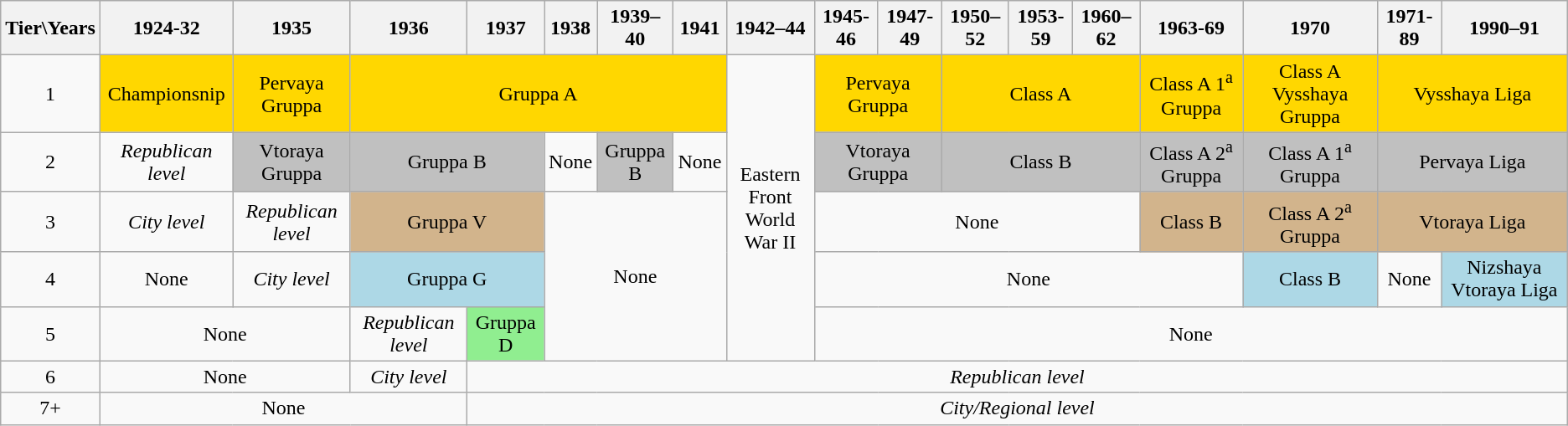<table class="wikitable" style="text-align: center;">
<tr>
<th>Tier\Years</th>
<th>1924-32</th>
<th>1935</th>
<th>1936</th>
<th>1937</th>
<th>1938</th>
<th>1939–40</th>
<th>1941</th>
<th>1942–44</th>
<th>1945-46</th>
<th>1947-49</th>
<th>1950–52</th>
<th>1953-59</th>
<th>1960–62</th>
<th>1963-69</th>
<th>1970</th>
<th>1971-89</th>
<th>1990–91</th>
</tr>
<tr>
<td>1</td>
<td bgcolor=gold>Championsnip</td>
<td bgcolor=gold>Pervaya Gruppa</td>
<td colspan=5 bgcolor=gold>Gruppa A</td>
<td rowspan=5 bgcolor=>Eastern Front<br>World War II</td>
<td colspan=2 bgcolor=gold>Pervaya Gruppa</td>
<td colspan=3 bgcolor=gold>Class A</td>
<td colspan=1 bgcolor=gold>Class A 1<sup>a</sup> Gruppa</td>
<td colspan=1 bgcolor=gold>Class A Vysshaya Gruppa</td>
<td colspan=2 bgcolor=gold>Vysshaya Liga</td>
</tr>
<tr>
<td>2</td>
<td><em>Republican level</em></td>
<td bgcolor=silver>Vtoraya Gruppa</td>
<td colspan=2 bgcolor=silver>Gruppa B</td>
<td>None</td>
<td colspan=1 bgcolor=silver>Gruppa B</td>
<td>None</td>
<td colspan=2 bgcolor=silver>Vtoraya Gruppa</td>
<td colspan=3 bgcolor=silver>Class B</td>
<td colspan=1 bgcolor=silver>Class A 2<sup>a</sup> Gruppa</td>
<td colspan=1 bgcolor=silver>Class A 1<sup>a</sup> Gruppa</td>
<td colspan=2 bgcolor=silver>Pervaya Liga</td>
</tr>
<tr>
<td>3</td>
<td><em>City level</em></td>
<td><em>Republican level</em></td>
<td colspan=2 bgcolor=tan>Gruppa V</td>
<td rowspan=3 colspan=3>None</td>
<td colspan=5>None</td>
<td bgcolor=tan>Class B</td>
<td bgcolor=tan>Class A 2<sup>a</sup> Gruppa</td>
<td colspan=2 bgcolor=tan>Vtoraya Liga</td>
</tr>
<tr>
<td>4</td>
<td>None</td>
<td><em>City level</em></td>
<td colspan=2 bgcolor=lightblue>Gruppa G</td>
<td colspan=6>None</td>
<td bgcolor=lightblue>Class B</td>
<td>None</td>
<td bgcolor=lightblue>Nizshaya Vtoraya Liga</td>
</tr>
<tr>
<td>5</td>
<td colspan=2>None</td>
<td><em>Republican level</em></td>
<td bgcolor=lightgreen>Gruppa D</td>
<td colspan=9>None</td>
</tr>
<tr>
<td>6</td>
<td colspan=2>None</td>
<td><em>City level</em></td>
<td colspan=14><em>Republican level</em></td>
</tr>
<tr>
<td>7+</td>
<td colspan=3>None</td>
<td colspan=14><em>City/Regional level</em></td>
</tr>
</table>
